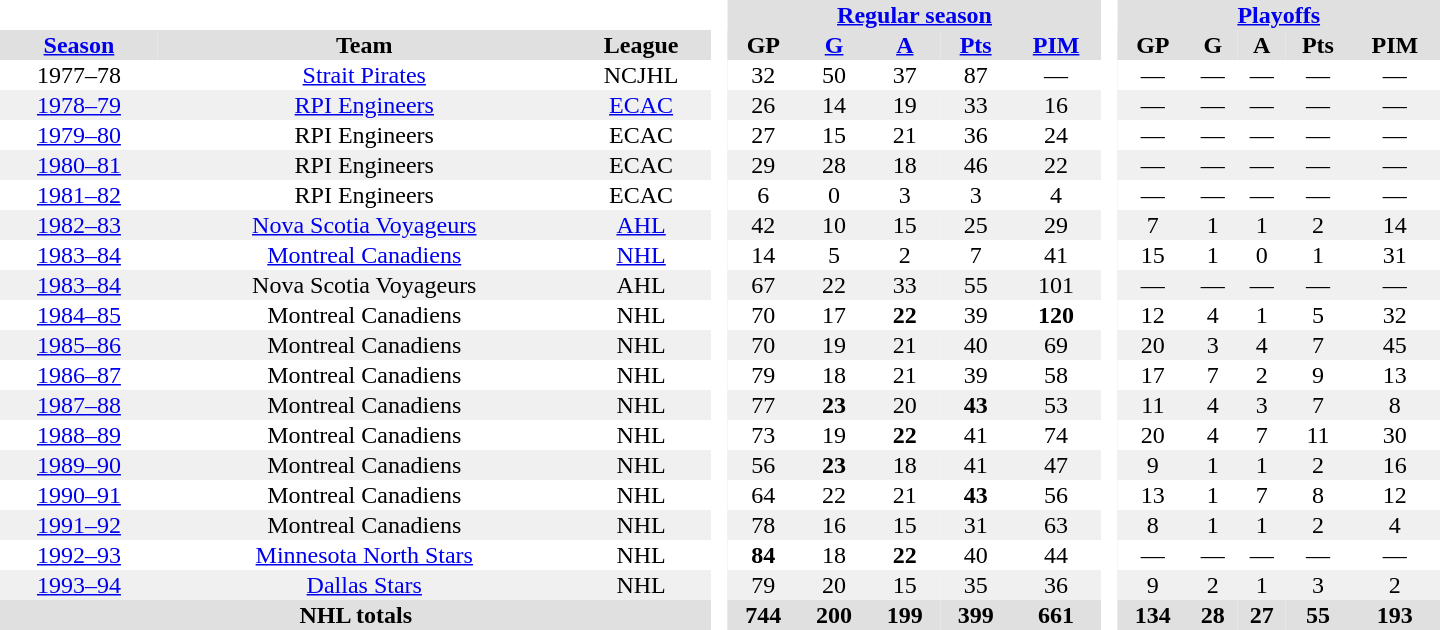<table border="0" cellpadding="1" cellspacing="0" style="text-align:center; width:60em">
<tr bgcolor="#e0e0e0">
<th colspan="3" bgcolor="#ffffff"> </th>
<th rowspan="99" bgcolor="#ffffff"> </th>
<th colspan="5"><a href='#'>Regular season</a></th>
<th rowspan="99" bgcolor="#ffffff"> </th>
<th colspan="5"><a href='#'>Playoffs</a></th>
</tr>
<tr bgcolor="#e0e0e0">
<th><a href='#'>Season</a></th>
<th>Team</th>
<th>League</th>
<th>GP</th>
<th><a href='#'>G</a></th>
<th><a href='#'>A</a></th>
<th><a href='#'>Pts</a></th>
<th><a href='#'>PIM</a></th>
<th>GP</th>
<th>G</th>
<th>A</th>
<th>Pts</th>
<th>PIM</th>
</tr>
<tr>
<td>1977–78</td>
<td><a href='#'>Strait Pirates</a></td>
<td>NCJHL</td>
<td>32</td>
<td>50</td>
<td>37</td>
<td>87</td>
<td>—</td>
<td>—</td>
<td>—</td>
<td>—</td>
<td>—</td>
<td>—</td>
</tr>
<tr bgcolor="#f0f0f0">
<td><a href='#'>1978–79</a></td>
<td><a href='#'>RPI Engineers</a></td>
<td><a href='#'>ECAC</a></td>
<td>26</td>
<td>14</td>
<td>19</td>
<td>33</td>
<td>16</td>
<td>—</td>
<td>—</td>
<td>—</td>
<td>—</td>
<td>—</td>
</tr>
<tr>
<td><a href='#'>1979–80</a></td>
<td>RPI Engineers</td>
<td>ECAC</td>
<td>27</td>
<td>15</td>
<td>21</td>
<td>36</td>
<td>24</td>
<td>—</td>
<td>—</td>
<td>—</td>
<td>—</td>
<td>—</td>
</tr>
<tr bgcolor="#f0f0f0">
<td><a href='#'>1980–81</a></td>
<td>RPI Engineers</td>
<td>ECAC</td>
<td>29</td>
<td>28</td>
<td>18</td>
<td>46</td>
<td>22</td>
<td>—</td>
<td>—</td>
<td>—</td>
<td>—</td>
<td>—</td>
</tr>
<tr>
<td><a href='#'>1981–82</a></td>
<td>RPI Engineers</td>
<td>ECAC</td>
<td>6</td>
<td>0</td>
<td>3</td>
<td>3</td>
<td>4</td>
<td>—</td>
<td>—</td>
<td>—</td>
<td>—</td>
<td>—</td>
</tr>
<tr bgcolor="#f0f0f0">
<td><a href='#'>1982–83</a></td>
<td><a href='#'>Nova Scotia Voyageurs</a></td>
<td><a href='#'>AHL</a></td>
<td>42</td>
<td>10</td>
<td>15</td>
<td>25</td>
<td>29</td>
<td>7</td>
<td>1</td>
<td>1</td>
<td>2</td>
<td>14</td>
</tr>
<tr>
<td><a href='#'>1983–84</a></td>
<td><a href='#'>Montreal Canadiens</a></td>
<td><a href='#'>NHL</a></td>
<td>14</td>
<td>5</td>
<td>2</td>
<td>7</td>
<td>41</td>
<td>15</td>
<td>1</td>
<td>0</td>
<td>1</td>
<td>31</td>
</tr>
<tr bgcolor="#f0f0f0">
<td><a href='#'>1983–84</a></td>
<td>Nova Scotia Voyageurs</td>
<td>AHL</td>
<td>67</td>
<td>22</td>
<td>33</td>
<td>55</td>
<td>101</td>
<td>—</td>
<td>—</td>
<td>—</td>
<td>—</td>
<td>—</td>
</tr>
<tr>
<td><a href='#'>1984–85</a></td>
<td>Montreal Canadiens</td>
<td>NHL</td>
<td>70</td>
<td>17</td>
<td><strong>22</strong></td>
<td>39</td>
<td><strong>120</strong></td>
<td>12</td>
<td>4</td>
<td>1</td>
<td>5</td>
<td>32</td>
</tr>
<tr bgcolor="#f0f0f0">
<td><a href='#'>1985–86</a></td>
<td>Montreal Canadiens</td>
<td>NHL</td>
<td>70</td>
<td>19</td>
<td>21</td>
<td>40</td>
<td>69</td>
<td>20</td>
<td>3</td>
<td>4</td>
<td>7</td>
<td>45</td>
</tr>
<tr>
<td><a href='#'>1986–87</a></td>
<td>Montreal Canadiens</td>
<td>NHL</td>
<td>79</td>
<td>18</td>
<td>21</td>
<td>39</td>
<td>58</td>
<td>17</td>
<td>7</td>
<td>2</td>
<td>9</td>
<td>13</td>
</tr>
<tr bgcolor="#f0f0f0">
<td><a href='#'>1987–88</a></td>
<td>Montreal Canadiens</td>
<td>NHL</td>
<td>77</td>
<td><strong>23</strong></td>
<td>20</td>
<td><strong>43</strong></td>
<td>53</td>
<td>11</td>
<td>4</td>
<td>3</td>
<td>7</td>
<td>8</td>
</tr>
<tr>
<td><a href='#'>1988–89</a></td>
<td>Montreal Canadiens</td>
<td>NHL</td>
<td>73</td>
<td>19</td>
<td><strong>22</strong></td>
<td>41</td>
<td>74</td>
<td>20</td>
<td>4</td>
<td>7</td>
<td>11</td>
<td>30</td>
</tr>
<tr bgcolor="#f0f0f0">
<td><a href='#'>1989–90</a></td>
<td>Montreal Canadiens</td>
<td>NHL</td>
<td>56</td>
<td><strong>23</strong></td>
<td>18</td>
<td>41</td>
<td>47</td>
<td>9</td>
<td>1</td>
<td>1</td>
<td>2</td>
<td>16</td>
</tr>
<tr>
<td><a href='#'>1990–91</a></td>
<td>Montreal Canadiens</td>
<td>NHL</td>
<td>64</td>
<td>22</td>
<td>21</td>
<td><strong>43</strong></td>
<td>56</td>
<td>13</td>
<td>1</td>
<td>7</td>
<td>8</td>
<td>12</td>
</tr>
<tr bgcolor="#f0f0f0">
<td><a href='#'>1991–92</a></td>
<td>Montreal Canadiens</td>
<td>NHL</td>
<td>78</td>
<td>16</td>
<td>15</td>
<td>31</td>
<td>63</td>
<td>8</td>
<td>1</td>
<td>1</td>
<td>2</td>
<td>4</td>
</tr>
<tr>
<td><a href='#'>1992–93</a></td>
<td><a href='#'>Minnesota North Stars</a></td>
<td>NHL</td>
<td><strong>84</strong></td>
<td>18</td>
<td><strong> 22</strong></td>
<td>40</td>
<td>44</td>
<td>—</td>
<td>—</td>
<td>—</td>
<td>—</td>
<td>—</td>
</tr>
<tr bgcolor="#f0f0f0">
<td><a href='#'>1993–94</a></td>
<td><a href='#'>Dallas Stars</a></td>
<td>NHL</td>
<td>79</td>
<td>20</td>
<td>15</td>
<td>35</td>
<td>36</td>
<td>9</td>
<td>2</td>
<td>1</td>
<td>3</td>
<td>2</td>
</tr>
<tr bgcolor="#e0e0e0">
<th colspan="3">NHL totals</th>
<th>744</th>
<th>200</th>
<th>199</th>
<th>399</th>
<th>661</th>
<th>134</th>
<th>28</th>
<th>27</th>
<th>55</th>
<th>193</th>
</tr>
</table>
